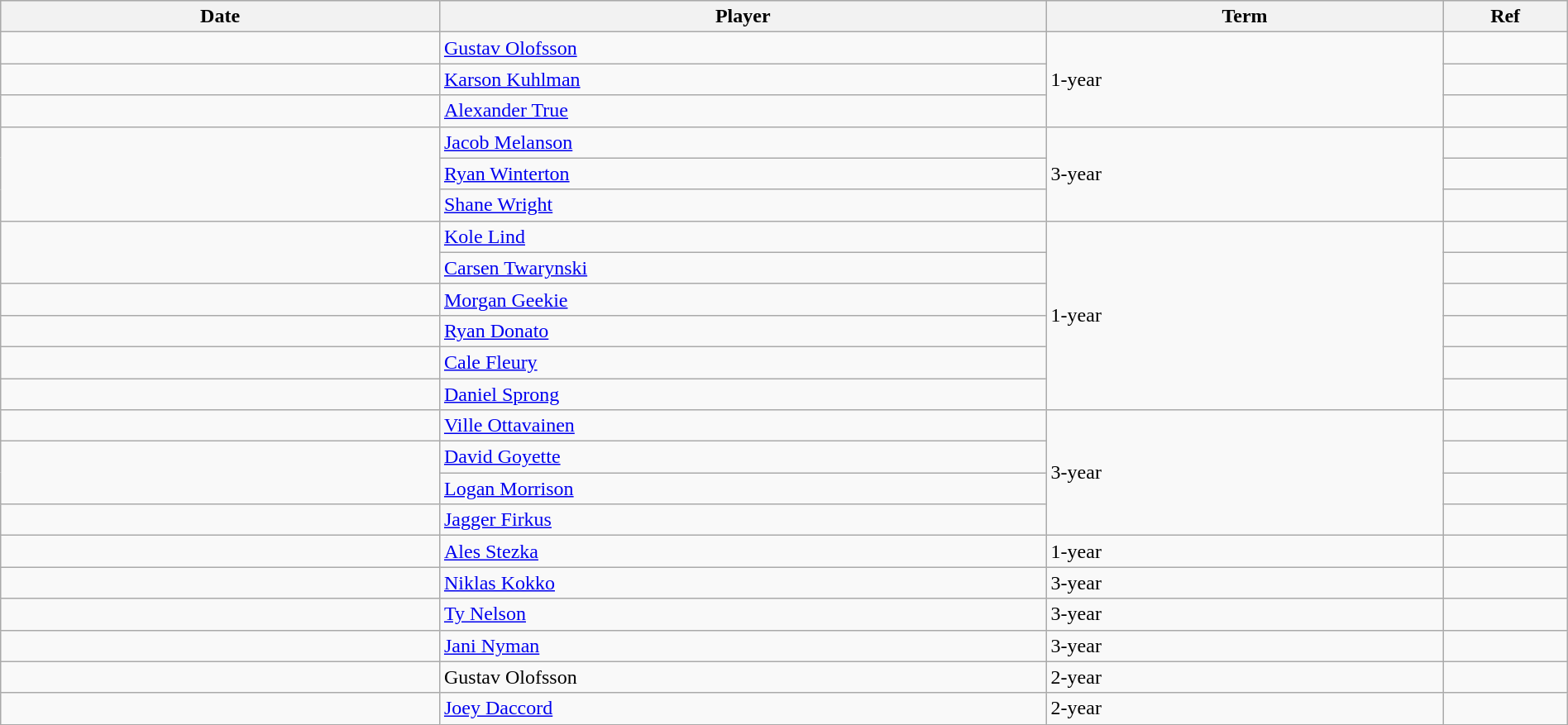<table class="wikitable" width=100%>
<tr bgcolor="#dddddd">
<th style="width: 10em;">Date</th>
<th style="width: 14em;">Player</th>
<th style="width: 9em;">Term</th>
<th style="width: 2.5em;">Ref</th>
</tr>
<tr>
<td></td>
<td><a href='#'>Gustav Olofsson</a></td>
<td rowspan=3>1-year</td>
<td></td>
</tr>
<tr>
<td></td>
<td><a href='#'>Karson Kuhlman</a></td>
<td></td>
</tr>
<tr>
<td></td>
<td><a href='#'>Alexander True</a></td>
<td></td>
</tr>
<tr>
<td rowspan=3></td>
<td><a href='#'>Jacob Melanson</a></td>
<td rowspan=3>3-year</td>
<td></td>
</tr>
<tr>
<td><a href='#'>Ryan Winterton</a></td>
<td></td>
</tr>
<tr>
<td><a href='#'>Shane Wright</a></td>
<td></td>
</tr>
<tr>
<td rowspan=2></td>
<td><a href='#'>Kole Lind</a></td>
<td rowspan=6>1-year</td>
<td></td>
</tr>
<tr>
<td><a href='#'>Carsen Twarynski</a></td>
<td></td>
</tr>
<tr>
<td></td>
<td><a href='#'>Morgan Geekie</a></td>
<td></td>
</tr>
<tr>
<td></td>
<td><a href='#'>Ryan Donato</a></td>
<td></td>
</tr>
<tr>
<td></td>
<td><a href='#'>Cale Fleury</a></td>
<td></td>
</tr>
<tr>
<td></td>
<td><a href='#'>Daniel Sprong</a></td>
<td></td>
</tr>
<tr>
<td></td>
<td><a href='#'>Ville Ottavainen</a></td>
<td rowspan=4>3-year</td>
<td></td>
</tr>
<tr>
<td rowspan=2></td>
<td><a href='#'>David Goyette</a></td>
<td></td>
</tr>
<tr>
<td><a href='#'>Logan Morrison</a></td>
<td></td>
</tr>
<tr>
<td></td>
<td><a href='#'>Jagger Firkus</a></td>
<td></td>
</tr>
<tr>
<td></td>
<td><a href='#'>Ales Stezka</a></td>
<td>1-year</td>
<td></td>
</tr>
<tr>
<td></td>
<td><a href='#'>Niklas Kokko</a></td>
<td>3-year</td>
<td></td>
</tr>
<tr>
<td></td>
<td><a href='#'>Ty Nelson</a></td>
<td>3-year</td>
<td></td>
</tr>
<tr>
<td></td>
<td><a href='#'>Jani Nyman</a></td>
<td>3-year</td>
<td></td>
</tr>
<tr>
<td></td>
<td>Gustav Olofsson</td>
<td>2-year</td>
<td></td>
</tr>
<tr>
<td></td>
<td><a href='#'>Joey Daccord</a></td>
<td>2-year</td>
<td></td>
</tr>
</table>
